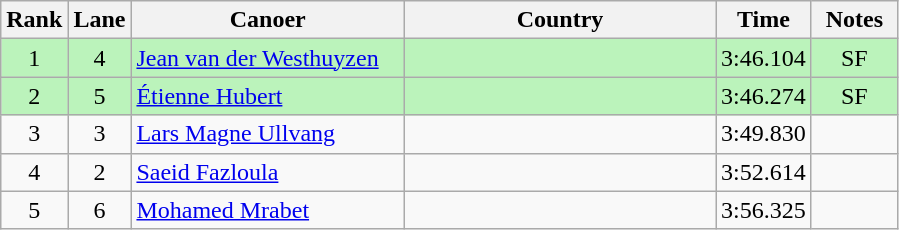<table class="wikitable" style="text-align:center;">
<tr>
<th width=30>Rank</th>
<th width=30>Lane</th>
<th width=175>Canoer</th>
<th width=200>Country</th>
<th width=30>Time</th>
<th width=50>Notes</th>
</tr>
<tr bgcolor=bbf3bb>
<td>1</td>
<td>4</td>
<td align=left><a href='#'>Jean van der Westhuyzen</a></td>
<td align=left></td>
<td>3:46.104</td>
<td>SF</td>
</tr>
<tr bgcolor=bbf3bb>
<td>2</td>
<td>5</td>
<td align=left><a href='#'>Étienne Hubert</a></td>
<td align=left></td>
<td>3:46.274</td>
<td>SF</td>
</tr>
<tr>
<td>3</td>
<td>3</td>
<td align=left><a href='#'>Lars Magne Ullvang</a></td>
<td align=left></td>
<td>3:49.830</td>
<td></td>
</tr>
<tr>
<td>4</td>
<td>2</td>
<td align=left><a href='#'>Saeid Fazloula</a></td>
<td align=left></td>
<td>3:52.614</td>
<td></td>
</tr>
<tr>
<td>5</td>
<td>6</td>
<td align=left><a href='#'>Mohamed Mrabet</a></td>
<td align=left></td>
<td>3:56.325</td>
<td></td>
</tr>
</table>
